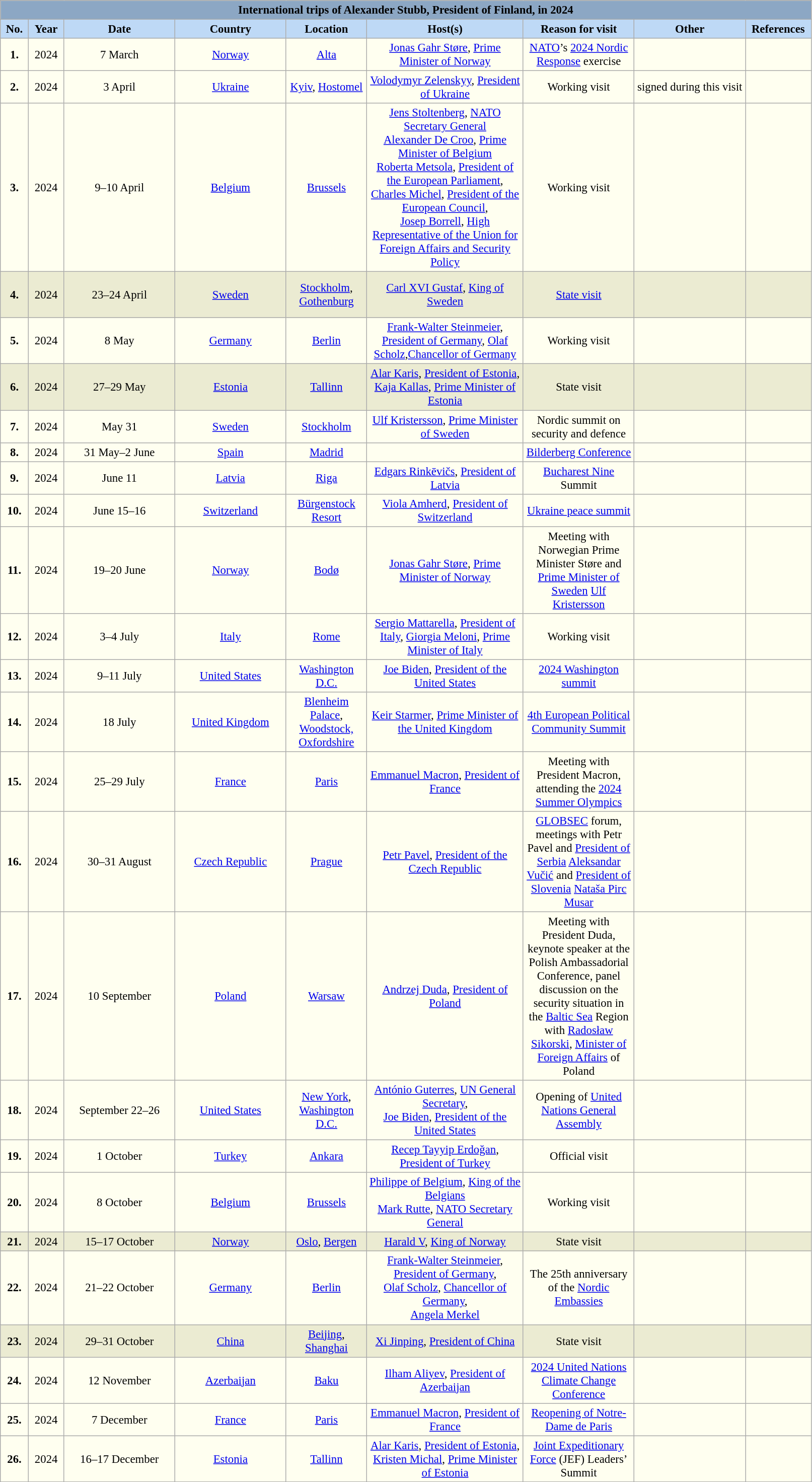<table class="wikitable" style="font-size:95%; text-align:center; background:#FFFFF0">
<tr>
<td colspan="9" style="background:#8CA7C4;"><strong>International trips of Alexander Stubb, President of Finland, in 2024</strong></td>
</tr>
<tr>
<th width=30 style=background:#BED9F6>No.</th>
<th width=40 style=background:#BED9F6>Year</th>
<th width=140 style=background:#BED9F6>Date</th>
<th width=140 style=background:#BED9F6>Country</th>
<th width=100 style=background:#BED9F6>Location</th>
<th width=200 style=background:#BED9F6>Host(s)</th>
<th width=140 style=background:#BED9F6>Reason for visit</th>
<th width=140 style=background:#BED9F6>Other</th>
<th width=80 style=background:#BED9F6>References</th>
</tr>
<tr>
<td><strong>1.</strong></td>
<td>2024</td>
<td>7 March</td>
<td> <a href='#'>Norway</a></td>
<td><a href='#'>Alta</a></td>
<td><a href='#'>Jonas Gahr Støre</a>, <a href='#'>Prime Minister of Norway</a></td>
<td><a href='#'>NATO</a>’s <a href='#'>2024 Nordic Response</a> exercise</td>
<td></td>
<td></td>
</tr>
<tr>
<td><strong>2.</strong></td>
<td>2024</td>
<td>3 April</td>
<td> <a href='#'>Ukraine</a></td>
<td><a href='#'>Kyiv</a>, <a href='#'>Hostomel</a></td>
<td><a href='#'>Volodymyr Zelenskyy</a>, <a href='#'>President of Ukraine</a></td>
<td>Working visit</td>
<td> signed during this visit</td>
<td></td>
</tr>
<tr>
<td><strong>3.</strong></td>
<td>2024</td>
<td>9–10 April</td>
<td> <a href='#'>Belgium</a></td>
<td><a href='#'>Brussels</a></td>
<td><a href='#'>Jens Stoltenberg</a>, <a href='#'>NATO Secretary General</a><br><a href='#'>Alexander De Croo</a>, <a href='#'>Prime Minister of Belgium</a><br><a href='#'>Roberta Metsola</a>, <a href='#'>President of the European Parliament</a>,<br><a href='#'>Charles Michel</a>, <a href='#'>President of the European Council</a>,<br><a href='#'>Josep Borrell</a>, <a href='#'>High Representative of the Union for Foreign Affairs and Security Policy</a></td>
<td>Working visit</td>
<td></td>
<td></td>
</tr>
<tr style="background:#EBEBD2;">
<td><strong>4.</strong></td>
<td>2024</td>
<td>23–24 April</td>
<td> <a href='#'>Sweden</a></td>
<td><a href='#'>Stockholm</a>,<br><a href='#'>Gothenburg</a></td>
<td><a href='#'>Carl XVI Gustaf</a>, <a href='#'>King of Sweden</a></td>
<td><a href='#'>State visit</a></td>
<td><br><br><br></td>
<td></td>
</tr>
<tr>
<td><strong>5.</strong></td>
<td>2024</td>
<td>8 May</td>
<td> <a href='#'>Germany</a></td>
<td><a href='#'>Berlin</a></td>
<td><a href='#'>Frank-Walter Steinmeier</a>, <a href='#'>President of Germany</a>, <a href='#'>Olaf Scholz</a>,<a href='#'>Chancellor of Germany</a></td>
<td>Working visit</td>
<td></td>
<td></td>
</tr>
<tr style="background:#EBEBD2;">
<td><strong>6.</strong></td>
<td>2024</td>
<td>27–29 May</td>
<td> <a href='#'>Estonia</a></td>
<td><a href='#'>Tallinn</a></td>
<td><a href='#'>Alar Karis</a>, <a href='#'>President of Estonia</a>, <a href='#'>Kaja Kallas</a>, <a href='#'>Prime Minister of Estonia</a></td>
<td>State visit</td>
<td></td>
<td></td>
</tr>
<tr>
<td><strong>7.</strong></td>
<td>2024</td>
<td>May 31</td>
<td> <a href='#'>Sweden</a></td>
<td><a href='#'>Stockholm</a></td>
<td><a href='#'>Ulf Kristersson</a>, <a href='#'>Prime Minister of Sweden</a></td>
<td>Nordic summit on security and defence</td>
<td></td>
<td></td>
</tr>
<tr>
<td><strong>8.</strong></td>
<td>2024</td>
<td>31 May–2 June</td>
<td> <a href='#'>Spain</a></td>
<td><a href='#'>Madrid</a></td>
<td></td>
<td><a href='#'>Bilderberg Conference</a></td>
<td></td>
<td></td>
</tr>
<tr>
<td><strong>9.</strong></td>
<td>2024</td>
<td>June 11</td>
<td> <a href='#'>Latvia</a></td>
<td><a href='#'>Riga</a></td>
<td><a href='#'>Edgars Rinkēvičs</a>, <a href='#'>President of Latvia</a></td>
<td><a href='#'>Bucharest Nine</a> Summit</td>
<td></td>
<td></td>
</tr>
<tr>
<td><strong>10.</strong></td>
<td>2024</td>
<td>June 15–16</td>
<td> <a href='#'>Switzerland</a></td>
<td><a href='#'>Bürgenstock Resort</a></td>
<td><a href='#'>Viola Amherd</a>, <a href='#'>President of Switzerland</a></td>
<td><a href='#'>Ukraine peace summit</a></td>
<td></td>
<td></td>
</tr>
<tr>
<td><strong>11.</strong></td>
<td>2024</td>
<td>19–20 June</td>
<td> <a href='#'>Norway</a></td>
<td><a href='#'>Bodø</a></td>
<td><a href='#'>Jonas Gahr Støre</a>, <a href='#'>Prime Minister of Norway</a></td>
<td>Meeting with Norwegian Prime Minister Støre and <a href='#'>Prime Minister of Sweden</a> <a href='#'>Ulf Kristersson</a></td>
<td></td>
<td></td>
</tr>
<tr>
<td><strong>12.</strong></td>
<td>2024</td>
<td>3–4 July</td>
<td> <a href='#'>Italy</a></td>
<td><a href='#'>Rome</a></td>
<td><a href='#'>Sergio Mattarella</a>, <a href='#'>President of Italy</a>, <a href='#'>Giorgia Meloni</a>, <a href='#'>Prime Minister of Italy</a></td>
<td>Working visit</td>
<td></td>
<td></td>
</tr>
<tr>
<td><strong>13.</strong></td>
<td>2024</td>
<td>9–11 July</td>
<td> <a href='#'>United States</a></td>
<td><a href='#'>Washington D.C.</a></td>
<td><a href='#'>Joe Biden</a>, <a href='#'>President of the United States</a></td>
<td><a href='#'>2024 Washington summit</a></td>
<td></td>
<td></td>
</tr>
<tr>
<td><strong>14.</strong></td>
<td>2024</td>
<td>18 July</td>
<td> <a href='#'>United Kingdom</a></td>
<td><a href='#'>Blenheim Palace</a>, <a href='#'>Woodstock, Oxfordshire</a></td>
<td><a href='#'>Keir Starmer</a>, <a href='#'>Prime Minister of the United Kingdom</a></td>
<td><a href='#'>4th European Political Community Summit</a></td>
<td></td>
<td></td>
</tr>
<tr>
<td><strong>15.</strong></td>
<td>2024</td>
<td>25–29 July</td>
<td> <a href='#'>France</a></td>
<td><a href='#'>Paris</a></td>
<td><a href='#'>Emmanuel Macron</a>, <a href='#'>President of France</a></td>
<td>Meeting with President Macron,<br>attending the <a href='#'>2024 Summer Olympics</a></td>
<td></td>
<td></td>
</tr>
<tr>
<td><strong>16.</strong></td>
<td>2024</td>
<td>30–31 August</td>
<td> <a href='#'>Czech Republic</a></td>
<td><a href='#'>Prague</a></td>
<td><a href='#'>Petr Pavel</a>, <a href='#'>President of the Czech Republic</a></td>
<td><a href='#'>GLOBSEC</a> forum,<br>meetings with Petr Pavel and <a href='#'>President of Serbia</a> <a href='#'>Aleksandar Vučić</a> and <a href='#'>President of Slovenia</a> <a href='#'>Nataša Pirc Musar</a></td>
<td></td>
<td></td>
</tr>
<tr>
<td><strong>17.</strong></td>
<td>2024</td>
<td>10 September</td>
<td> <a href='#'>Poland</a></td>
<td><a href='#'>Warsaw</a></td>
<td><a href='#'>Andrzej Duda</a>, <a href='#'>President of Poland</a></td>
<td>Meeting with President Duda, keynote speaker at the Polish Ambassadorial Conference, panel discussion on the security situation in the <a href='#'>Baltic Sea</a> Region with <a href='#'>Radosław Sikorski</a>, <a href='#'>Minister of Foreign Affairs</a> of Poland</td>
<td></td>
<td></td>
</tr>
<tr>
<td><strong>18.</strong></td>
<td>2024</td>
<td>September 22–26</td>
<td> <a href='#'>United States</a></td>
<td><a href='#'>New York</a>,<br><a href='#'>Washington D.C.</a></td>
<td><a href='#'>António Guterres</a>, <a href='#'>UN General Secretary</a>,<br><a href='#'>Joe Biden</a>, <a href='#'>President of the United States</a></td>
<td>Opening of <a href='#'>United Nations General Assembly</a></td>
<td><br></td>
<td></td>
</tr>
<tr>
<td><strong>19.</strong></td>
<td>2024</td>
<td>1 October</td>
<td> <a href='#'>Turkey</a></td>
<td><a href='#'>Ankara</a></td>
<td><a href='#'>Recep Tayyip Erdoğan</a>, <a href='#'>President of Turkey</a></td>
<td>Official visit</td>
<td></td>
<td></td>
</tr>
<tr>
<td><strong>20.</strong></td>
<td>2024</td>
<td>8 October</td>
<td> <a href='#'>Belgium</a></td>
<td><a href='#'>Brussels</a></td>
<td><a href='#'>Philippe of Belgium</a>, <a href='#'>King of the Belgians</a><br><a href='#'>Mark Rutte</a>, <a href='#'>NATO Secretary General</a></td>
<td>Working visit</td>
<td></td>
<td></td>
</tr>
<tr style="background:#EBEBD2;">
<td><strong>21.</strong></td>
<td>2024</td>
<td>15–17 October</td>
<td> <a href='#'>Norway</a></td>
<td><a href='#'>Oslo</a>, <a href='#'>Bergen</a></td>
<td><a href='#'>Harald V</a>, <a href='#'>King of Norway</a></td>
<td>State visit</td>
<td></td>
<td></td>
</tr>
<tr>
<td><strong>22.</strong></td>
<td>2024</td>
<td>21–22 October</td>
<td> <a href='#'>Germany</a></td>
<td><a href='#'>Berlin</a></td>
<td><a href='#'>Frank-Walter Steinmeier</a>, <a href='#'>President of Germany</a>,<br><a href='#'>Olaf Scholz</a>, <a href='#'>Chancellor of Germany</a>,<br><a href='#'>Angela Merkel</a></td>
<td>The 25th anniversary of the <a href='#'>Nordic Embassies</a></td>
<td></td>
<td></td>
</tr>
<tr style="background:#EBEBD2;">
<td><strong>23.</strong></td>
<td>2024</td>
<td>29–31 October</td>
<td> <a href='#'>China</a></td>
<td><a href='#'>Beijing</a>, <a href='#'>Shanghai</a></td>
<td><a href='#'>Xi Jinping</a>, <a href='#'>President of China</a></td>
<td>State visit</td>
<td></td>
<td></td>
</tr>
<tr>
<td><strong>24.</strong></td>
<td>2024</td>
<td>12 November</td>
<td> <a href='#'>Azerbaijan</a></td>
<td><a href='#'>Baku</a></td>
<td><a href='#'>Ilham Aliyev</a>, <a href='#'>President of Azerbaijan</a></td>
<td><a href='#'>2024 United Nations Climate Change Conference</a></td>
<td></td>
<td></td>
</tr>
<tr>
<td><strong>25.</strong></td>
<td>2024</td>
<td>7 December</td>
<td> <a href='#'>France</a></td>
<td><a href='#'>Paris</a></td>
<td><a href='#'>Emmanuel Macron</a>, <a href='#'>President of France</a></td>
<td><a href='#'>Reopening of Notre-Dame de Paris</a></td>
<td></td>
<td></td>
</tr>
<tr>
<td><strong>26.</strong></td>
<td>2024</td>
<td>16–17 December</td>
<td> <a href='#'>Estonia</a></td>
<td><a href='#'>Tallinn</a></td>
<td><a href='#'>Alar Karis</a>, <a href='#'>President of Estonia</a>, <a href='#'>Kristen Michal</a>, <a href='#'>Prime Minister of Estonia</a></td>
<td><a href='#'>Joint Expeditionary Force</a> (JEF) Leaders’ Summit</td>
<td></td>
<td></td>
</tr>
</table>
